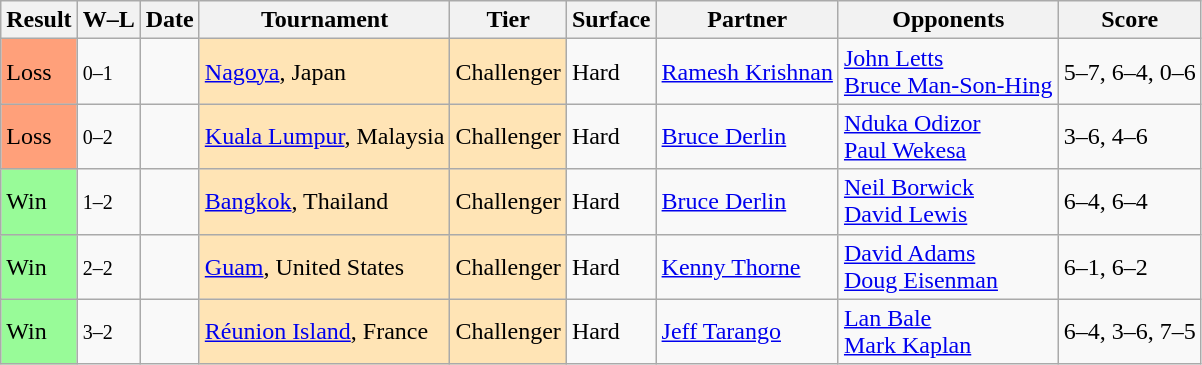<table class="sortable wikitable">
<tr>
<th>Result</th>
<th class="unsortable">W–L</th>
<th>Date</th>
<th>Tournament</th>
<th>Tier</th>
<th>Surface</th>
<th>Partner</th>
<th>Opponents</th>
<th class="unsortable">Score</th>
</tr>
<tr>
<td style="background:#ffa07a;">Loss</td>
<td><small>0–1</small></td>
<td></td>
<td style="background:moccasin;"><a href='#'>Nagoya</a>, Japan</td>
<td style="background:moccasin;">Challenger</td>
<td>Hard</td>
<td> <a href='#'>Ramesh Krishnan</a></td>
<td> <a href='#'>John Letts</a> <br>  <a href='#'>Bruce Man-Son-Hing</a></td>
<td>5–7, 6–4, 0–6</td>
</tr>
<tr>
<td style="background:#ffa07a;">Loss</td>
<td><small>0–2</small></td>
<td></td>
<td style="background:moccasin;"><a href='#'>Kuala Lumpur</a>, Malaysia</td>
<td style="background:moccasin;">Challenger</td>
<td>Hard</td>
<td> <a href='#'>Bruce Derlin</a></td>
<td> <a href='#'>Nduka Odizor</a> <br>  <a href='#'>Paul Wekesa</a></td>
<td>3–6, 4–6</td>
</tr>
<tr>
<td style="background:#98fb98;">Win</td>
<td><small>1–2</small></td>
<td></td>
<td style="background:moccasin;"><a href='#'>Bangkok</a>, Thailand</td>
<td style="background:moccasin;">Challenger</td>
<td>Hard</td>
<td> <a href='#'>Bruce Derlin</a></td>
<td> <a href='#'>Neil Borwick</a> <br>  <a href='#'>David Lewis</a></td>
<td>6–4, 6–4</td>
</tr>
<tr>
<td style="background:#98fb98;">Win</td>
<td><small>2–2</small></td>
<td></td>
<td style="background:moccasin;"><a href='#'>Guam</a>, United States</td>
<td style="background:moccasin;">Challenger</td>
<td>Hard</td>
<td> <a href='#'>Kenny Thorne</a></td>
<td> <a href='#'>David Adams</a> <br>  <a href='#'>Doug Eisenman</a></td>
<td>6–1, 6–2</td>
</tr>
<tr>
<td style="background:#98fb98;">Win</td>
<td><small>3–2</small></td>
<td></td>
<td style="background:moccasin;"><a href='#'>Réunion Island</a>, France</td>
<td style="background:moccasin;">Challenger</td>
<td>Hard</td>
<td> <a href='#'>Jeff Tarango</a></td>
<td> <a href='#'>Lan Bale</a> <br>  <a href='#'>Mark Kaplan</a></td>
<td>6–4, 3–6, 7–5</td>
</tr>
</table>
